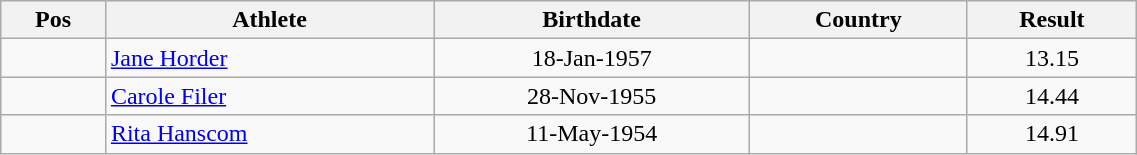<table class="wikitable"  style="text-align:center; width:60%;">
<tr>
<th>Pos</th>
<th>Athlete</th>
<th>Birthdate</th>
<th>Country</th>
<th>Result</th>
</tr>
<tr>
<td align=center></td>
<td align=left><a href='#'>Jane Horder</a></td>
<td>18-Jan-1957</td>
<td align=left></td>
<td>13.15</td>
</tr>
<tr>
<td align=center></td>
<td align=left><a href='#'>Carole Filer</a></td>
<td>28-Nov-1955</td>
<td align=left></td>
<td>14.44</td>
</tr>
<tr>
<td align=center></td>
<td align=left><a href='#'>Rita Hanscom</a></td>
<td>11-May-1954</td>
<td align=left></td>
<td>14.91</td>
</tr>
</table>
